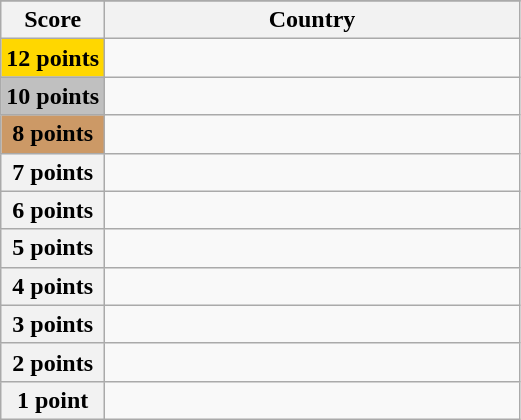<table class="wikitable">
<tr>
</tr>
<tr>
<th scope="col" width="20%">Score</th>
<th scope="col">Country</th>
</tr>
<tr>
<th scope="row" style="background:gold">12 points</th>
<td></td>
</tr>
<tr>
<th scope="row" style="background:silver">10 points</th>
<td></td>
</tr>
<tr>
<th scope="row" style="background:#CC9966">8 points</th>
<td></td>
</tr>
<tr>
<th scope="row">7 points</th>
<td></td>
</tr>
<tr>
<th scope="row">6 points</th>
<td></td>
</tr>
<tr>
<th scope="row">5 points</th>
<td></td>
</tr>
<tr>
<th scope="row">4 points</th>
<td></td>
</tr>
<tr>
<th scope="row">3 points</th>
<td></td>
</tr>
<tr>
<th scope="row">2 points</th>
<td></td>
</tr>
<tr>
<th scope="row">1 point</th>
<td></td>
</tr>
</table>
